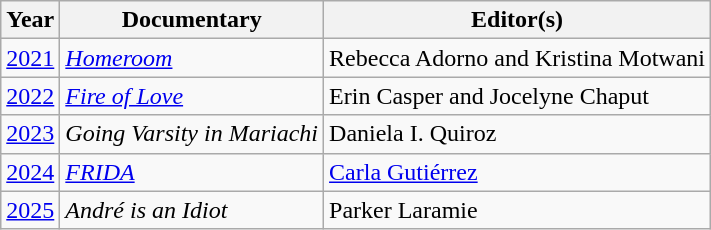<table class="wikitable sortable">
<tr>
<th>Year</th>
<th>Documentary</th>
<th>Editor(s)</th>
</tr>
<tr>
<td><a href='#'>2021</a></td>
<td><a href='#'><em>Homeroom</em></a></td>
<td>Rebecca Adorno and Kristina Motwani</td>
</tr>
<tr>
<td><a href='#'>2022</a></td>
<td><a href='#'><em>Fire of Love</em></a></td>
<td>Erin Casper and Jocelyne Chaput</td>
</tr>
<tr>
<td><a href='#'>2023</a></td>
<td><em>Going Varsity in Mariachi</em></td>
<td>Daniela I. Quiroz</td>
</tr>
<tr>
<td><a href='#'>2024</a></td>
<td><em><a href='#'>FRIDA</a></em></td>
<td><a href='#'>Carla Gutiérrez</a></td>
</tr>
<tr>
<td><a href='#'>2025</a></td>
<td><em>André is an Idiot</em></td>
<td>Parker Laramie</td>
</tr>
</table>
